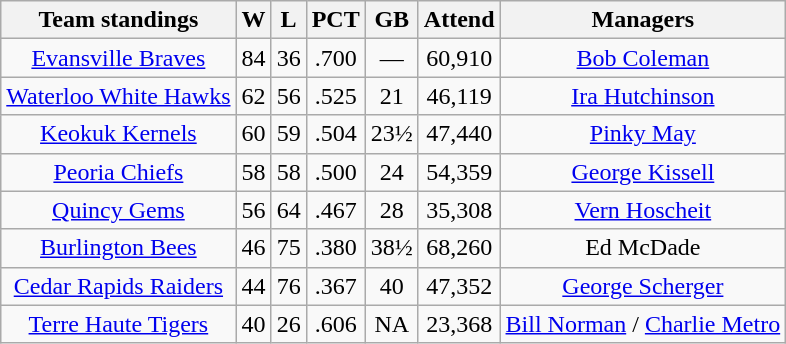<table class="wikitable">
<tr>
<th>Team standings</th>
<th>W</th>
<th>L</th>
<th>PCT</th>
<th>GB</th>
<th>Attend</th>
<th>Managers</th>
</tr>
<tr align=center>
<td><a href='#'>Evansville Braves</a></td>
<td>84</td>
<td>36</td>
<td>.700</td>
<td>—</td>
<td>60,910</td>
<td><a href='#'>Bob Coleman</a></td>
</tr>
<tr align=center>
<td><a href='#'>Waterloo White Hawks</a></td>
<td>62</td>
<td>56</td>
<td>.525</td>
<td>21</td>
<td>46,119</td>
<td><a href='#'>Ira Hutchinson</a></td>
</tr>
<tr align=center>
<td><a href='#'>Keokuk Kernels</a></td>
<td>60</td>
<td>59</td>
<td>.504</td>
<td>23½</td>
<td>47,440</td>
<td><a href='#'>Pinky May</a></td>
</tr>
<tr align=center>
<td><a href='#'>Peoria Chiefs</a></td>
<td>58</td>
<td>58</td>
<td>.500</td>
<td>24</td>
<td>54,359</td>
<td><a href='#'>George Kissell</a></td>
</tr>
<tr align=center>
<td><a href='#'>Quincy Gems</a></td>
<td>56</td>
<td>64</td>
<td>.467</td>
<td>28</td>
<td>35,308</td>
<td><a href='#'>Vern Hoscheit</a></td>
</tr>
<tr align=center>
<td><a href='#'>Burlington Bees</a></td>
<td>46</td>
<td>75</td>
<td>.380</td>
<td>38½</td>
<td>68,260</td>
<td>Ed McDade</td>
</tr>
<tr align=center>
<td><a href='#'>Cedar Rapids Raiders</a></td>
<td>44</td>
<td>76</td>
<td>.367</td>
<td>40</td>
<td>47,352</td>
<td><a href='#'>George Scherger</a></td>
</tr>
<tr align=center>
<td><a href='#'>Terre Haute Tigers</a></td>
<td>40</td>
<td>26</td>
<td>.606</td>
<td>NA</td>
<td>23,368</td>
<td><a href='#'>Bill Norman</a> / <a href='#'>Charlie Metro</a></td>
</tr>
</table>
